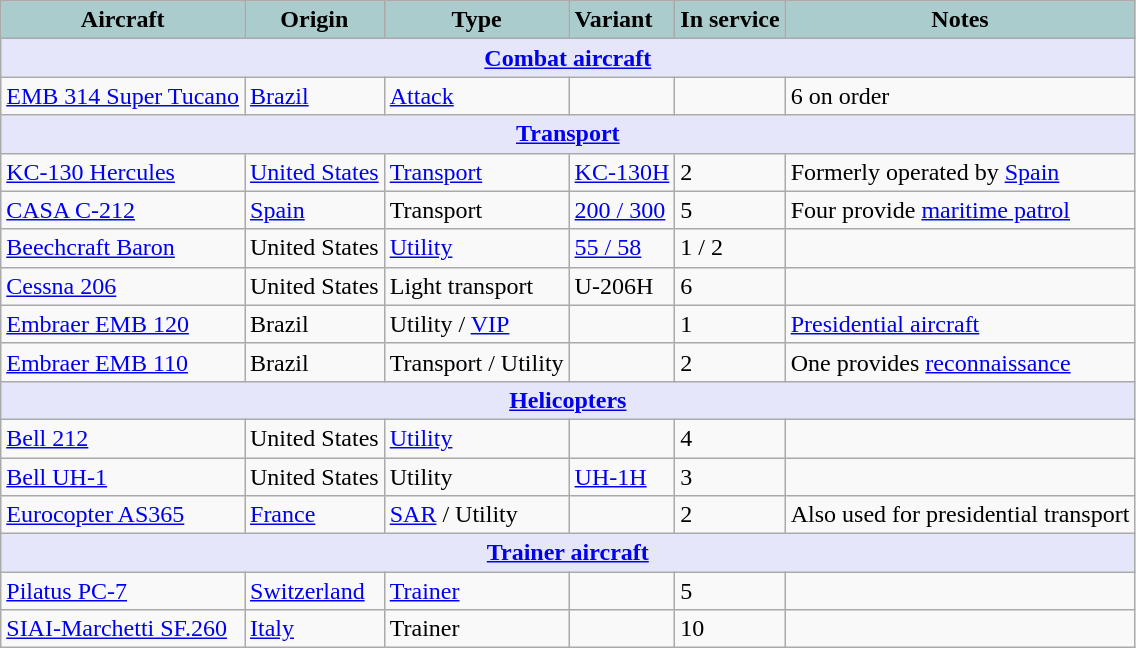<table class="wikitable">
<tr>
<th style="text-align:center; background:#acc;">Aircraft</th>
<th style="text-align: center; background:#acc;">Origin</th>
<th style="text-align:l center; background:#acc;">Type</th>
<th style="text-align:left; background:#acc;">Variant</th>
<th style="text-align:center; background:#acc;">In service</th>
<th style="text-align: center; background:#acc;">Notes</th>
</tr>
<tr>
<th style="align: center; background: lavender;" colspan="7"><a href='#'>Combat aircraft</a></th>
</tr>
<tr>
<td><a href='#'>EMB 314 Super Tucano</a></td>
<td><a href='#'>Brazil</a></td>
<td><a href='#'>Attack</a></td>
<td></td>
<td></td>
<td>6 on order</td>
</tr>
<tr>
<th style="align: center; background: lavender;" colspan="7"><a href='#'>Transport</a></th>
</tr>
<tr>
<td><a href='#'>KC-130 Hercules</a></td>
<td><a href='#'>United States</a></td>
<td><a href='#'>Transport</a></td>
<td><a href='#'>KC-130H</a></td>
<td>2</td>
<td>Formerly operated by <a href='#'>Spain</a></td>
</tr>
<tr>
<td><a href='#'>CASA C-212</a></td>
<td><a href='#'>Spain</a></td>
<td>Transport</td>
<td><a href='#'>200 / 300</a></td>
<td>5</td>
<td>Four provide <a href='#'>maritime patrol</a></td>
</tr>
<tr>
<td><a href='#'>Beechcraft Baron</a></td>
<td>United States</td>
<td><a href='#'>Utility</a></td>
<td><a href='#'>55 / 58</a></td>
<td>1 / 2</td>
<td></td>
</tr>
<tr>
<td><a href='#'>Cessna 206</a></td>
<td>United States</td>
<td>Light transport</td>
<td>U-206H</td>
<td>6</td>
<td></td>
</tr>
<tr>
<td><a href='#'>Embraer EMB 120</a></td>
<td>Brazil</td>
<td>Utility / <a href='#'>VIP</a></td>
<td></td>
<td>1</td>
<td><a href='#'>Presidential aircraft</a></td>
</tr>
<tr>
<td><a href='#'>Embraer EMB 110</a></td>
<td>Brazil</td>
<td>Transport / Utility</td>
<td></td>
<td>2</td>
<td>One provides <a href='#'>reconnaissance</a></td>
</tr>
<tr>
<th style="align: center; background: lavender;" colspan="7"><a href='#'>Helicopters</a></th>
</tr>
<tr>
<td><a href='#'>Bell 212</a></td>
<td>United States</td>
<td><a href='#'>Utility</a></td>
<td></td>
<td>4</td>
<td></td>
</tr>
<tr>
<td><a href='#'>Bell UH-1</a></td>
<td>United States</td>
<td>Utility</td>
<td><a href='#'>UH-1H</a></td>
<td>3</td>
<td></td>
</tr>
<tr>
<td><a href='#'>Eurocopter AS365</a></td>
<td><a href='#'>France</a></td>
<td><a href='#'>SAR</a> / Utility</td>
<td></td>
<td>2</td>
<td>Also used for presidential transport</td>
</tr>
<tr>
<th style="align: center; background: lavender;" colspan="7"><a href='#'>Trainer aircraft</a></th>
</tr>
<tr>
<td><a href='#'>Pilatus PC-7</a></td>
<td><a href='#'>Switzerland</a></td>
<td><a href='#'>Trainer</a></td>
<td></td>
<td>5</td>
<td></td>
</tr>
<tr>
<td><a href='#'>SIAI-Marchetti SF.260</a></td>
<td><a href='#'>Italy</a></td>
<td>Trainer</td>
<td></td>
<td>10</td>
<td></td>
</tr>
</table>
